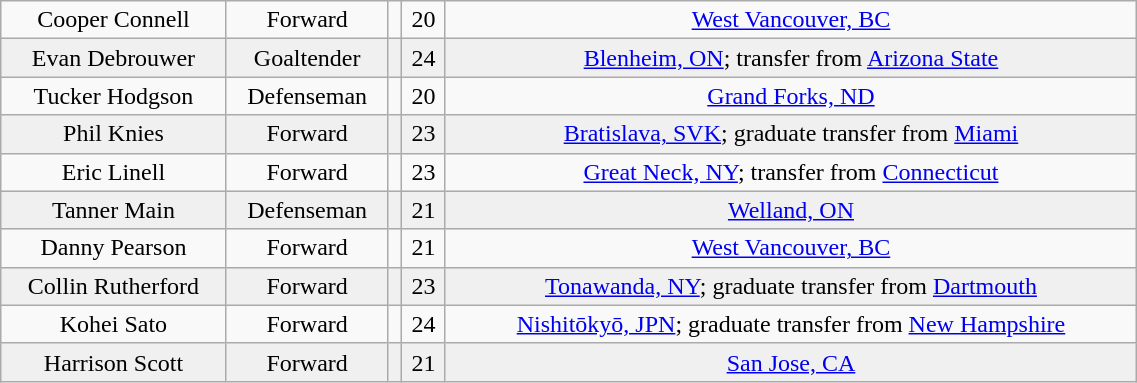<table class="wikitable" width="60%">
<tr align="center" bgcolor="">
<td>Cooper Connell</td>
<td>Forward</td>
<td></td>
<td>20</td>
<td><a href='#'>West Vancouver, BC</a></td>
</tr>
<tr align="center" bgcolor="f0f0f0">
<td>Evan Debrouwer</td>
<td>Goaltender</td>
<td></td>
<td>24</td>
<td><a href='#'>Blenheim, ON</a>; transfer from <a href='#'>Arizona State</a></td>
</tr>
<tr align="center" bgcolor="">
<td>Tucker Hodgson</td>
<td>Defenseman</td>
<td></td>
<td>20</td>
<td><a href='#'>Grand Forks, ND</a></td>
</tr>
<tr align="center" bgcolor="f0f0f0">
<td>Phil Knies</td>
<td>Forward</td>
<td></td>
<td>23</td>
<td><a href='#'>Bratislava, SVK</a>; graduate transfer from <a href='#'>Miami</a></td>
</tr>
<tr align="center" bgcolor="">
<td>Eric Linell</td>
<td>Forward</td>
<td></td>
<td>23</td>
<td><a href='#'>Great Neck, NY</a>; transfer from <a href='#'>Connecticut</a></td>
</tr>
<tr align="center" bgcolor="f0f0f0">
<td>Tanner Main</td>
<td>Defenseman</td>
<td></td>
<td>21</td>
<td><a href='#'>Welland, ON</a></td>
</tr>
<tr align="center" bgcolor="">
<td>Danny Pearson</td>
<td>Forward</td>
<td></td>
<td>21</td>
<td><a href='#'>West Vancouver, BC</a></td>
</tr>
<tr align="center" bgcolor="f0f0f0">
<td>Collin Rutherford</td>
<td>Forward</td>
<td></td>
<td>23</td>
<td><a href='#'>Tonawanda, NY</a>; graduate transfer from <a href='#'>Dartmouth</a></td>
</tr>
<tr align="center" bgcolor="">
<td>Kohei Sato</td>
<td>Forward</td>
<td></td>
<td>24</td>
<td><a href='#'>Nishitōkyō, JPN</a>; graduate transfer from <a href='#'>New Hampshire</a></td>
</tr>
<tr align="center" bgcolor="f0f0f0">
<td>Harrison Scott</td>
<td>Forward</td>
<td></td>
<td>21</td>
<td><a href='#'>San Jose, CA</a></td>
</tr>
</table>
